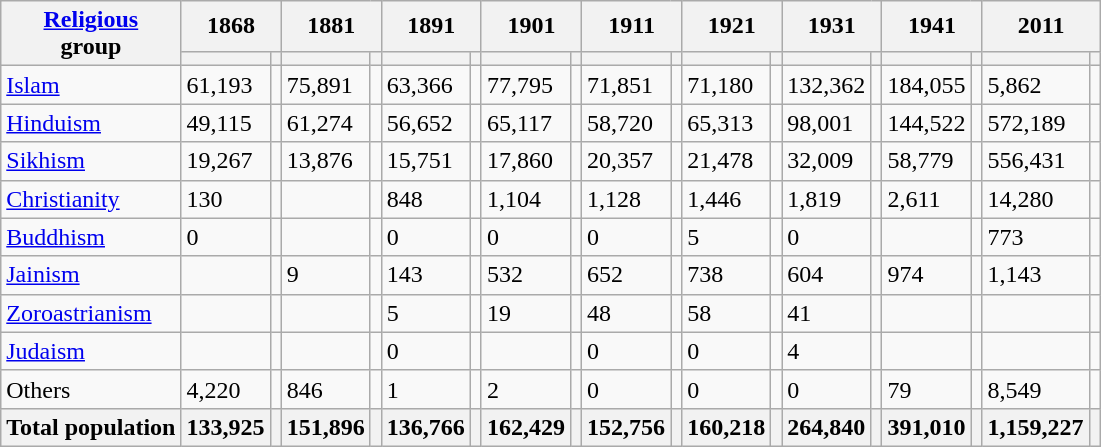<table class="wikitable collapsible sortable">
<tr>
<th rowspan="2"><a href='#'>Religious</a><br>group</th>
<th colspan="2">1868</th>
<th colspan="2">1881</th>
<th colspan="2">1891</th>
<th colspan="2">1901</th>
<th colspan="2">1911</th>
<th colspan="2">1921</th>
<th colspan="2">1931</th>
<th colspan="2">1941</th>
<th colspan="2">2011</th>
</tr>
<tr>
<th><a href='#'></a></th>
<th></th>
<th></th>
<th></th>
<th></th>
<th></th>
<th></th>
<th></th>
<th></th>
<th></th>
<th></th>
<th></th>
<th></th>
<th></th>
<th></th>
<th></th>
<th></th>
<th></th>
</tr>
<tr>
<td><a href='#'>Islam</a> </td>
<td>61,193</td>
<td></td>
<td>75,891</td>
<td></td>
<td>63,366</td>
<td></td>
<td>77,795</td>
<td></td>
<td>71,851</td>
<td></td>
<td>71,180</td>
<td></td>
<td>132,362</td>
<td></td>
<td>184,055</td>
<td></td>
<td>5,862</td>
<td></td>
</tr>
<tr>
<td><a href='#'>Hinduism</a> </td>
<td>49,115</td>
<td></td>
<td>61,274</td>
<td></td>
<td>56,652</td>
<td></td>
<td>65,117</td>
<td></td>
<td>58,720</td>
<td></td>
<td>65,313</td>
<td></td>
<td>98,001</td>
<td></td>
<td>144,522</td>
<td></td>
<td>572,189</td>
<td></td>
</tr>
<tr>
<td><a href='#'>Sikhism</a> </td>
<td>19,267</td>
<td></td>
<td>13,876</td>
<td></td>
<td>15,751</td>
<td></td>
<td>17,860</td>
<td></td>
<td>20,357</td>
<td></td>
<td>21,478</td>
<td></td>
<td>32,009</td>
<td></td>
<td>58,779</td>
<td></td>
<td>556,431</td>
<td></td>
</tr>
<tr>
<td><a href='#'>Christianity</a> </td>
<td>130</td>
<td></td>
<td></td>
<td></td>
<td>848</td>
<td></td>
<td>1,104</td>
<td></td>
<td>1,128</td>
<td></td>
<td>1,446</td>
<td></td>
<td>1,819</td>
<td></td>
<td>2,611</td>
<td></td>
<td>14,280</td>
<td></td>
</tr>
<tr>
<td><a href='#'>Buddhism</a> </td>
<td>0</td>
<td></td>
<td></td>
<td></td>
<td>0</td>
<td></td>
<td>0</td>
<td></td>
<td>0</td>
<td></td>
<td>5</td>
<td></td>
<td>0</td>
<td></td>
<td></td>
<td></td>
<td>773</td>
<td></td>
</tr>
<tr>
<td><a href='#'>Jainism</a> </td>
<td></td>
<td></td>
<td>9</td>
<td></td>
<td>143</td>
<td></td>
<td>532</td>
<td></td>
<td>652</td>
<td></td>
<td>738</td>
<td></td>
<td>604</td>
<td></td>
<td>974</td>
<td></td>
<td>1,143</td>
<td></td>
</tr>
<tr>
<td><a href='#'>Zoroastrianism</a> </td>
<td></td>
<td></td>
<td></td>
<td></td>
<td>5</td>
<td></td>
<td>19</td>
<td></td>
<td>48</td>
<td></td>
<td>58</td>
<td></td>
<td>41</td>
<td></td>
<td></td>
<td></td>
<td></td>
<td></td>
</tr>
<tr>
<td><a href='#'>Judaism</a> </td>
<td></td>
<td></td>
<td></td>
<td></td>
<td>0</td>
<td></td>
<td></td>
<td></td>
<td>0</td>
<td></td>
<td>0</td>
<td></td>
<td>4</td>
<td></td>
<td></td>
<td></td>
<td></td>
<td></td>
</tr>
<tr>
<td>Others</td>
<td>4,220</td>
<td></td>
<td>846</td>
<td></td>
<td>1</td>
<td></td>
<td>2</td>
<td></td>
<td>0</td>
<td></td>
<td>0</td>
<td></td>
<td>0</td>
<td></td>
<td>79</td>
<td></td>
<td>8,549</td>
<td></td>
</tr>
<tr>
<th>Total population</th>
<th>133,925</th>
<th></th>
<th>151,896</th>
<th></th>
<th>136,766</th>
<th></th>
<th>162,429</th>
<th></th>
<th>152,756</th>
<th></th>
<th>160,218</th>
<th></th>
<th>264,840</th>
<th></th>
<th>391,010</th>
<th></th>
<th>1,159,227</th>
<th></th>
</tr>
</table>
